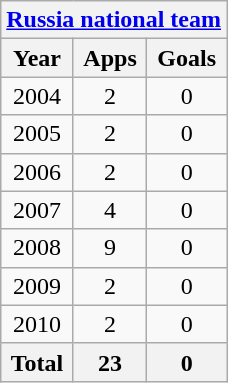<table class="wikitable" style="text-align:center">
<tr>
<th colspan=3><a href='#'>Russia national team</a></th>
</tr>
<tr>
<th>Year</th>
<th>Apps</th>
<th>Goals</th>
</tr>
<tr>
<td>2004</td>
<td>2</td>
<td>0</td>
</tr>
<tr>
<td>2005</td>
<td>2</td>
<td>0</td>
</tr>
<tr>
<td>2006</td>
<td>2</td>
<td>0</td>
</tr>
<tr>
<td>2007</td>
<td>4</td>
<td>0</td>
</tr>
<tr>
<td>2008</td>
<td>9</td>
<td>0</td>
</tr>
<tr>
<td>2009</td>
<td>2</td>
<td>0</td>
</tr>
<tr>
<td>2010</td>
<td>2</td>
<td>0</td>
</tr>
<tr>
<th>Total</th>
<th>23</th>
<th>0</th>
</tr>
</table>
